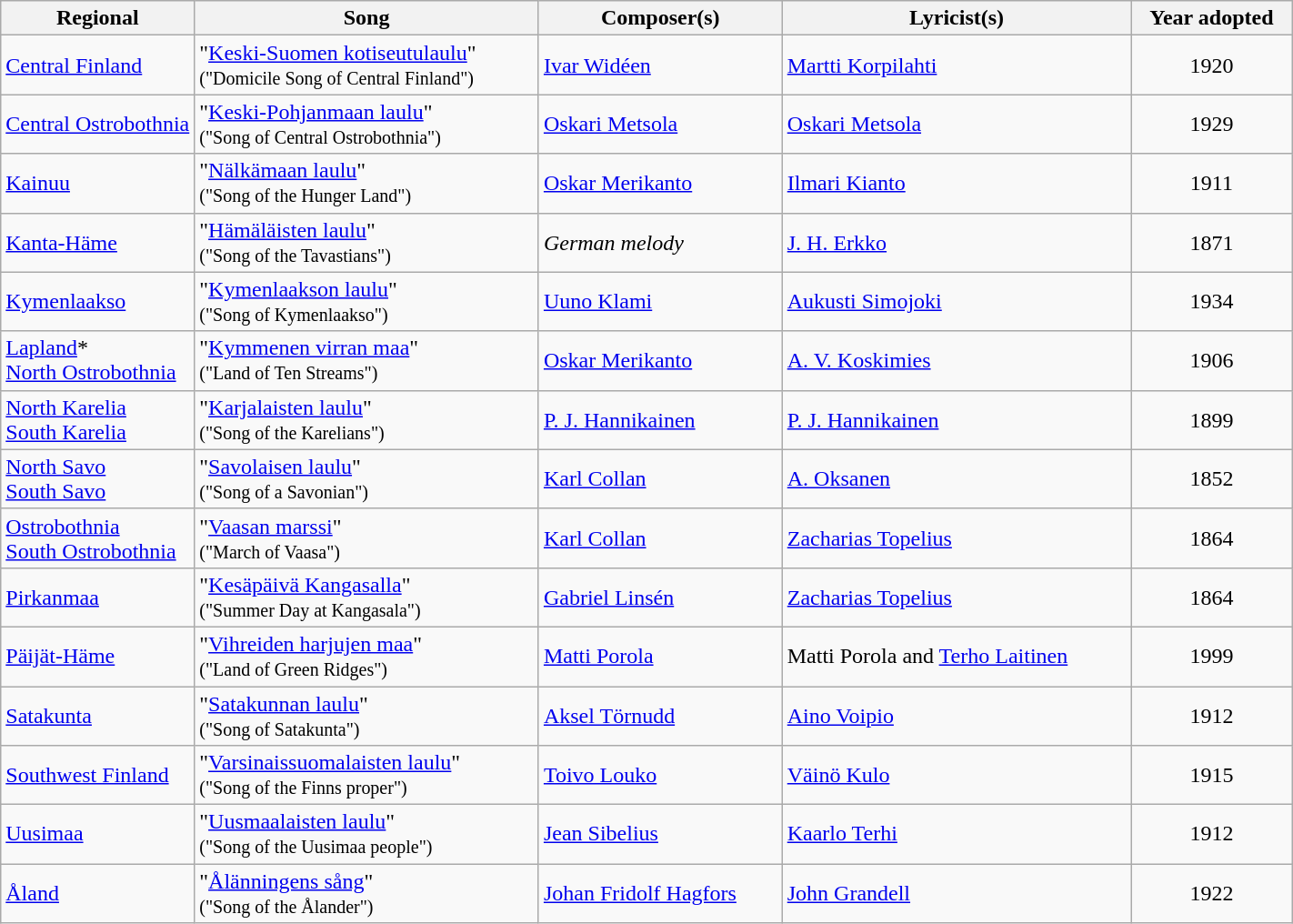<table class="wikitable sortable plainrowheaders">
<tr>
<th scope="col" style="width:15%;">Regional</th>
<th scope="col">Song</th>
<th scope="col">Composer(s)</th>
<th scope="col">Lyricist(s)</th>
<th scope="col">Year adopted</th>
</tr>
<tr>
<td> <a href='#'>Central Finland</a></td>
<td>"<a href='#'>Keski-Suomen kotiseutulaulu</a>"<br><small>("Domicile Song of Central Finland")</small></td>
<td><a href='#'>Ivar Widéen</a></td>
<td><a href='#'>Martti Korpilahti</a></td>
<td align="center">1920</td>
</tr>
<tr>
<td> <a href='#'>Central Ostrobothnia</a></td>
<td>"<a href='#'>Keski-Pohjanmaan laulu</a>"<br><small>("Song of Central Ostrobothnia")</small></td>
<td><a href='#'>Oskari Metsola</a></td>
<td><a href='#'>Oskari Metsola</a></td>
<td align="center">1929</td>
</tr>
<tr>
<td> <a href='#'>Kainuu</a></td>
<td>"<a href='#'>Nälkämaan laulu</a>"<br><small>("Song of the Hunger Land")</small></td>
<td><a href='#'>Oskar Merikanto</a></td>
<td><a href='#'>Ilmari Kianto</a></td>
<td align="center">1911</td>
</tr>
<tr>
<td> <a href='#'>Kanta-Häme</a></td>
<td>"<a href='#'>Hämäläisten laulu</a>"<br><small>("Song of the Tavastians")</small></td>
<td><em>German melody</em></td>
<td><a href='#'>J. H. Erkko</a></td>
<td align="center">1871</td>
</tr>
<tr>
<td> <a href='#'>Kymenlaakso</a></td>
<td>"<a href='#'>Kymenlaakson laulu</a>"<br><small>("Song of Kymenlaakso")</small></td>
<td><a href='#'>Uuno Klami</a></td>
<td><a href='#'>Aukusti Simojoki</a></td>
<td align="center">1934</td>
</tr>
<tr>
<td> <a href='#'>Lapland</a>*<br> <a href='#'>North Ostrobothnia</a></td>
<td>"<a href='#'>Kymmenen virran maa</a>"<br><small>("Land of Ten Streams")</small></td>
<td><a href='#'>Oskar Merikanto</a></td>
<td><a href='#'>A. V. Koskimies</a></td>
<td align="center">1906</td>
</tr>
<tr>
<td> <a href='#'>North Karelia</a><br> <a href='#'>South Karelia</a></td>
<td>"<a href='#'>Karjalaisten laulu</a>"<br><small>("Song of the Karelians")</small></td>
<td><a href='#'>P. J. Hannikainen</a></td>
<td><a href='#'>P. J. Hannikainen</a></td>
<td align="center">1899</td>
</tr>
<tr>
<td> <a href='#'>North Savo</a><br> <a href='#'>South Savo</a></td>
<td>"<a href='#'>Savolaisen laulu</a>"<br><small>("Song of a Savonian")</small></td>
<td><a href='#'>Karl Collan</a></td>
<td><a href='#'>A. Oksanen</a></td>
<td align="center">1852</td>
</tr>
<tr>
<td> <a href='#'>Ostrobothnia</a><br> <a href='#'>South Ostrobothnia</a></td>
<td>"<a href='#'>Vaasan marssi</a>"<br><small>("March of Vaasa")</small></td>
<td><a href='#'>Karl Collan</a></td>
<td><a href='#'>Zacharias Topelius</a></td>
<td align="center">1864</td>
</tr>
<tr>
<td> <a href='#'>Pirkanmaa</a></td>
<td>"<a href='#'>Kesäpäivä Kangasalla</a>"<br><small>("Summer Day at Kangasala")</small></td>
<td><a href='#'>Gabriel Linsén</a></td>
<td><a href='#'>Zacharias Topelius</a></td>
<td align="center">1864</td>
</tr>
<tr>
<td> <a href='#'>Päijät-Häme</a></td>
<td>"<a href='#'>Vihreiden harjujen maa</a>"<br><small>("Land of Green Ridges")</small></td>
<td><a href='#'>Matti Porola</a></td>
<td>Matti Porola and <a href='#'>Terho Laitinen</a></td>
<td align="center">1999</td>
</tr>
<tr>
<td> <a href='#'>Satakunta</a></td>
<td>"<a href='#'>Satakunnan laulu</a>"<br><small>("Song of Satakunta")</small></td>
<td><a href='#'>Aksel Törnudd</a></td>
<td><a href='#'>Aino Voipio</a></td>
<td align="center">1912</td>
</tr>
<tr>
<td> <a href='#'>Southwest Finland</a></td>
<td>"<a href='#'>Varsinaissuomalaisten laulu</a>"<br><small>("Song of the Finns proper")</small></td>
<td><a href='#'>Toivo Louko</a></td>
<td><a href='#'>Väinö Kulo</a></td>
<td align="center">1915</td>
</tr>
<tr>
<td> <a href='#'>Uusimaa</a></td>
<td>"<a href='#'>Uusmaalaisten laulu</a>"<br><small>("Song of the Uusimaa people")</small></td>
<td><a href='#'>Jean Sibelius</a></td>
<td><a href='#'>Kaarlo Terhi</a></td>
<td align="center">1912</td>
</tr>
<tr>
<td> <a href='#'>Åland</a></td>
<td>"<a href='#'>Ålänningens sång</a>"<br><small>("Song of the Ålander")</small></td>
<td><a href='#'>Johan Fridolf Hagfors</a></td>
<td><a href='#'>John Grandell</a></td>
<td align="center">1922</td>
</tr>
</table>
